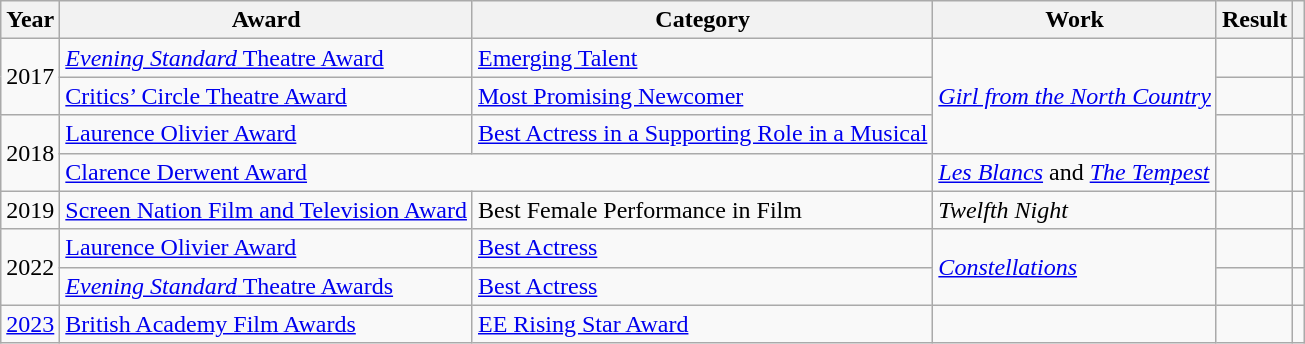<table class="wikitable sortable">
<tr>
<th>Year</th>
<th>Award</th>
<th>Category</th>
<th>Work</th>
<th>Result</th>
<th></th>
</tr>
<tr>
<td rowspan="2" align="center">2017</td>
<td><a href='#'><em>Evening Standard</em> Theatre Award</a></td>
<td><a href='#'>Emerging Talent</a></td>
<td rowspan="3"><em><a href='#'>Girl from the North Country</a></em></td>
<td></td>
<td align="center"></td>
</tr>
<tr>
<td><a href='#'>Critics’ Circle Theatre Award</a></td>
<td><a href='#'>Most Promising Newcomer</a></td>
<td></td>
<td align="center"></td>
</tr>
<tr>
<td rowspan="2" align="center">2018</td>
<td><a href='#'>Laurence Olivier Award</a></td>
<td><a href='#'>Best Actress in a Supporting Role in a Musical</a></td>
<td></td>
<td align="center"></td>
</tr>
<tr>
<td colspan="2"><a href='#'>Clarence Derwent Award</a></td>
<td><em><a href='#'>Les Blancs</a></em> and <em><a href='#'>The Tempest</a></em></td>
<td></td>
<td align="center"></td>
</tr>
<tr>
<td align="center">2019</td>
<td><a href='#'>Screen Nation Film and Television Award</a></td>
<td>Best Female Performance in Film</td>
<td><em>Twelfth Night</em></td>
<td></td>
<td align="center"></td>
</tr>
<tr>
<td rowspan="2" align="center">2022</td>
<td><a href='#'>Laurence Olivier Award</a></td>
<td><a href='#'>Best Actress</a></td>
<td rowspan="2"><em><a href='#'>Constellations</a></em></td>
<td></td>
<td align="center"></td>
</tr>
<tr>
<td><a href='#'><em>Evening Standard</em> Theatre Awards</a></td>
<td><a href='#'>Best Actress</a></td>
<td></td>
<td></td>
</tr>
<tr>
<td align="center"><a href='#'>2023</a></td>
<td><a href='#'>British Academy Film Awards</a></td>
<td><a href='#'>EE Rising Star Award</a></td>
<td></td>
<td></td>
<td align="center"></td>
</tr>
</table>
